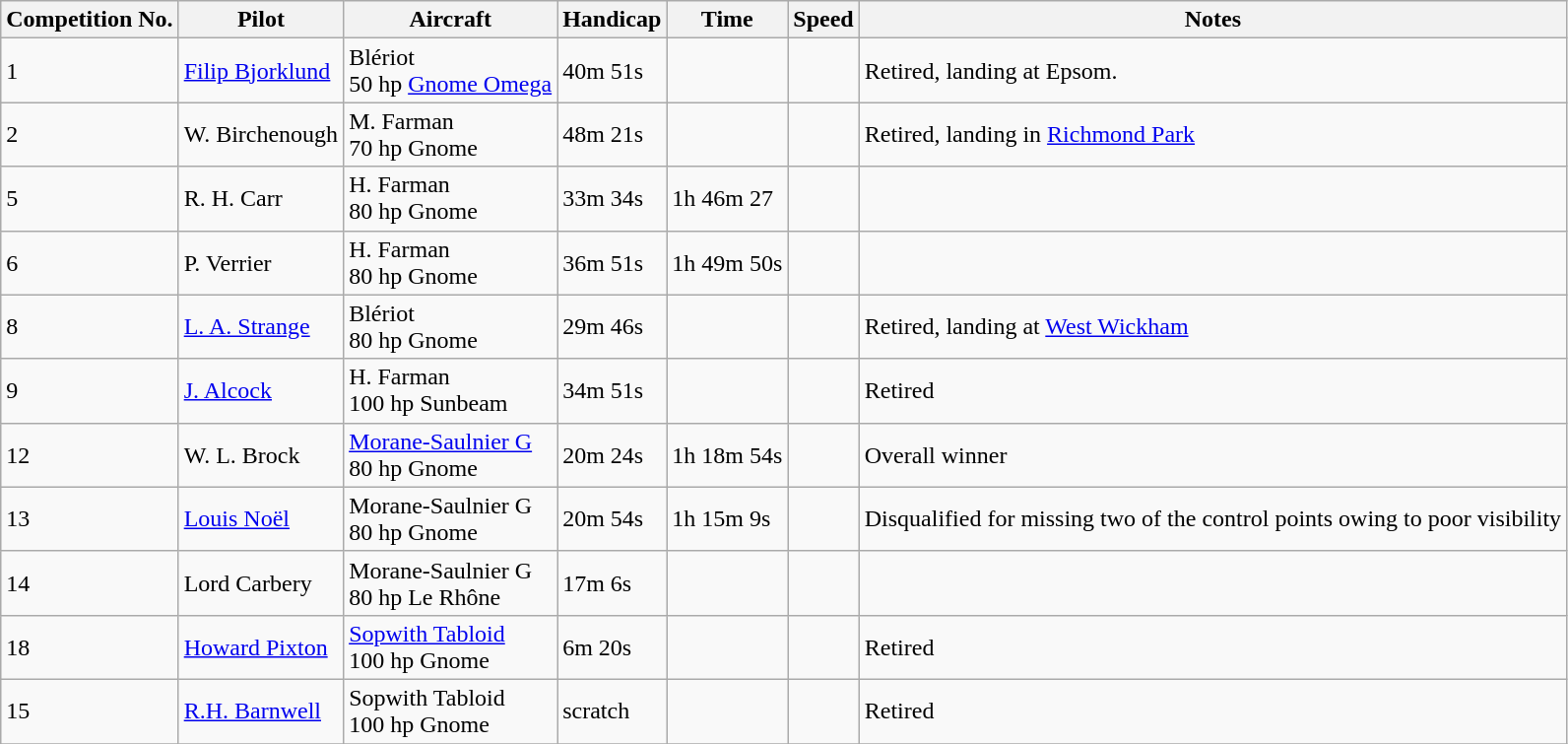<table class="wikitable">
<tr>
<th>Competition No.</th>
<th>Pilot</th>
<th>Aircraft</th>
<th>Handicap</th>
<th>Time</th>
<th>Speed</th>
<th>Notes</th>
</tr>
<tr>
<td>1</td>
<td><a href='#'>Filip Bjorklund</a></td>
<td>Blériot<br>50 hp <a href='#'>Gnome Omega</a></td>
<td>40m 51s</td>
<td></td>
<td></td>
<td>Retired, landing at Epsom.</td>
</tr>
<tr>
<td>2</td>
<td>W. Birchenough</td>
<td>M. Farman<br>70 hp Gnome</td>
<td>48m 21s</td>
<td></td>
<td></td>
<td>Retired, landing in <a href='#'>Richmond Park</a></td>
</tr>
<tr>
<td>5</td>
<td>R. H. Carr</td>
<td>H. Farman<br>80 hp Gnome</td>
<td>33m 34s</td>
<td>1h 46m 27</td>
<td></td>
<td></td>
</tr>
<tr>
<td>6</td>
<td>P. Verrier</td>
<td>H. Farman<br>80 hp Gnome</td>
<td>36m 51s</td>
<td>1h 49m 50s</td>
<td></td>
<td></td>
</tr>
<tr>
<td>8</td>
<td><a href='#'>L. A. Strange</a></td>
<td>Blériot<br>80 hp Gnome</td>
<td>29m 46s</td>
<td></td>
<td></td>
<td>Retired, landing at <a href='#'>West Wickham</a></td>
</tr>
<tr>
<td>9</td>
<td><a href='#'>J. Alcock</a></td>
<td>H. Farman<br>100 hp Sunbeam</td>
<td>34m 51s</td>
<td></td>
<td></td>
<td>Retired</td>
</tr>
<tr>
<td>12</td>
<td>W. L. Brock</td>
<td><a href='#'>Morane-Saulnier G</a><br>80 hp Gnome</td>
<td>20m 24s</td>
<td>1h 18m 54s</td>
<td></td>
<td>Overall winner</td>
</tr>
<tr>
<td>13</td>
<td><a href='#'>Louis Noël</a></td>
<td>Morane-Saulnier G<br>80 hp Gnome</td>
<td>20m 54s</td>
<td>1h 15m 9s</td>
<td></td>
<td>Disqualified for missing two of the control points owing to poor visibility</td>
</tr>
<tr>
<td>14</td>
<td>Lord Carbery</td>
<td>Morane-Saulnier G <br>80 hp Le Rhône</td>
<td>17m 6s</td>
<td></td>
<td></td>
<td></td>
</tr>
<tr>
<td>18</td>
<td><a href='#'>Howard Pixton</a></td>
<td><a href='#'>Sopwith Tabloid</a> <br>100 hp Gnome</td>
<td>6m 20s</td>
<td></td>
<td></td>
<td>Retired</td>
</tr>
<tr>
<td>15</td>
<td><a href='#'>R.H. Barnwell</a></td>
<td>Sopwith Tabloid <br>100 hp Gnome</td>
<td>scratch</td>
<td></td>
<td></td>
<td>Retired</td>
</tr>
<tr>
</tr>
</table>
